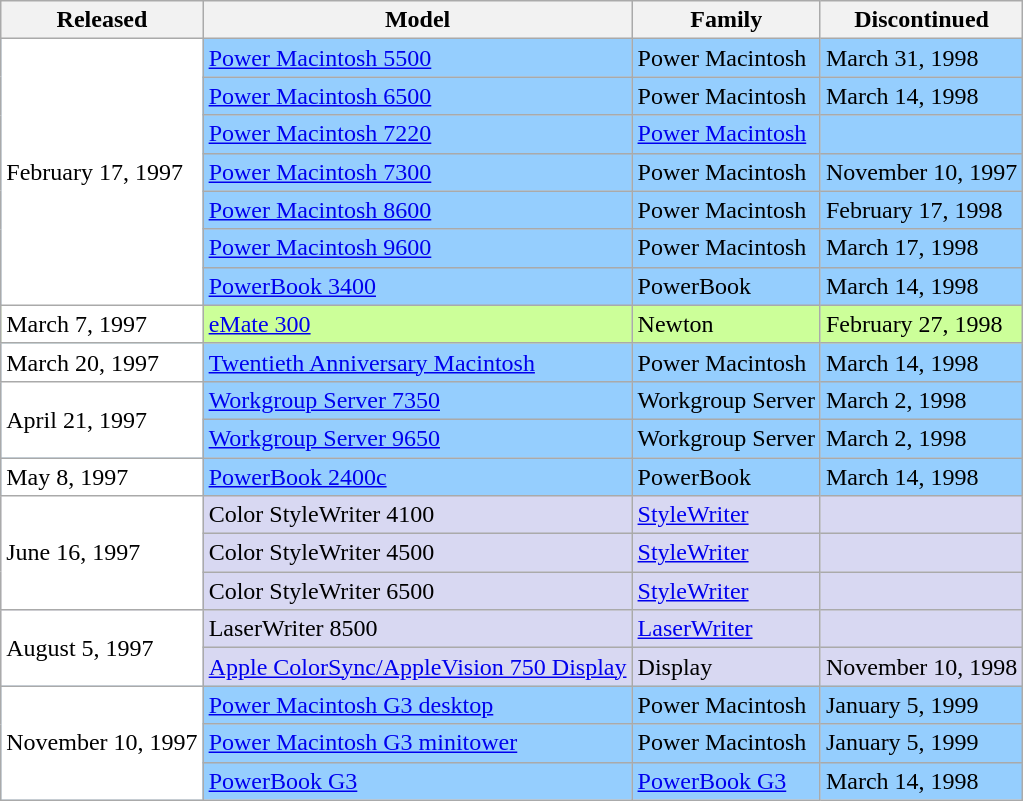<table class="wikitable">
<tr>
<th>Released</th>
<th>Model</th>
<th>Family</th>
<th>Discontinued</th>
</tr>
<tr bgcolor=#95CEFE>
<td bgcolor=#FFF rowspan=7>February 17, 1997</td>
<td><a href='#'>Power Macintosh 5500</a></td>
<td>Power Macintosh</td>
<td>March 31, 1998</td>
</tr>
<tr bgcolor=#95CEFE>
<td><a href='#'>Power Macintosh 6500</a></td>
<td>Power Macintosh</td>
<td>March 14, 1998</td>
</tr>
<tr bgcolor=#95CEFE>
<td><a href='#'>Power Macintosh 7220</a></td>
<td><a href='#'>Power Macintosh</a></td>
<td></td>
</tr>
<tr bgcolor=#95CEFE>
<td><a href='#'>Power Macintosh 7300</a></td>
<td>Power Macintosh</td>
<td>November 10, 1997</td>
</tr>
<tr bgcolor=#95CEFE>
<td><a href='#'>Power Macintosh 8600</a></td>
<td>Power Macintosh</td>
<td>February 17, 1998</td>
</tr>
<tr bgcolor=#95CEFE>
<td><a href='#'>Power Macintosh 9600</a></td>
<td>Power Macintosh</td>
<td>March 17, 1998</td>
</tr>
<tr bgcolor=#95CEFE>
<td><a href='#'>PowerBook 3400</a></td>
<td>PowerBook</td>
<td>March 14, 1998</td>
</tr>
<tr bgcolor=#CCFF99>
<td bgcolor=#FFF>March 7, 1997</td>
<td><a href='#'>eMate 300</a></td>
<td>Newton</td>
<td>February 27, 1998</td>
</tr>
<tr bgcolor=#95CEFE>
<td bgcolor=#FFF>March 20, 1997</td>
<td><a href='#'>Twentieth Anniversary Macintosh</a></td>
<td>Power Macintosh</td>
<td>March 14, 1998</td>
</tr>
<tr bgcolor=#95CEFE>
<td bgcolor=#FFF rowspan=2>April 21, 1997</td>
<td><a href='#'>Workgroup Server 7350</a></td>
<td>Workgroup Server</td>
<td>March 2, 1998</td>
</tr>
<tr bgcolor=#95CEFE>
<td><a href='#'>Workgroup Server 9650</a></td>
<td>Workgroup Server</td>
<td>March 2, 1998</td>
</tr>
<tr bgcolor=#95CEFE>
<td bgcolor=#FFF>May 8, 1997</td>
<td><a href='#'>PowerBook 2400c</a></td>
<td>PowerBook</td>
<td>March 14, 1998</td>
</tr>
<tr bgcolor=#D8D8F2>
<td bgcolor=#FFF rowspan=3>June 16, 1997</td>
<td>Color StyleWriter 4100</td>
<td><a href='#'>StyleWriter</a></td>
<td></td>
</tr>
<tr bgcolor=#D8D8F2>
<td>Color StyleWriter 4500</td>
<td><a href='#'>StyleWriter</a></td>
<td></td>
</tr>
<tr bgcolor=#D8D8F2>
<td>Color StyleWriter 6500</td>
<td><a href='#'>StyleWriter</a></td>
<td></td>
</tr>
<tr bgcolor=#D8D8F2>
<td bgcolor=#FFF rowspan=2>August 5, 1997</td>
<td>LaserWriter 8500</td>
<td><a href='#'>LaserWriter</a></td>
<td></td>
</tr>
<tr bgcolor=#D8D8F2>
<td><a href='#'>Apple ColorSync/AppleVision 750 Display</a></td>
<td>Display</td>
<td>November 10, 1998</td>
</tr>
<tr bgcolor=#95CEFE>
<td bgcolor=#FFF rowspan=3>November 10, 1997</td>
<td><a href='#'>Power Macintosh G3 desktop</a></td>
<td>Power Macintosh</td>
<td>January 5, 1999</td>
</tr>
<tr bgcolor=#95CEFE>
<td><a href='#'>Power Macintosh G3 minitower</a></td>
<td>Power Macintosh</td>
<td>January 5, 1999</td>
</tr>
<tr bgcolor=#95CEFE>
<td><a href='#'>PowerBook G3</a></td>
<td><a href='#'>PowerBook G3</a></td>
<td>March 14, 1998</td>
</tr>
</table>
